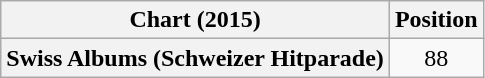<table class="wikitable plainrowheaders" style="text-align:center">
<tr>
<th scope="col">Chart (2015)</th>
<th scope="col">Position</th>
</tr>
<tr>
<th scope="row">Swiss Albums (Schweizer Hitparade)</th>
<td>88</td>
</tr>
</table>
